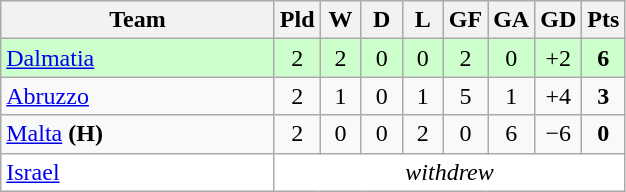<table class="wikitable" style="text-align:center;">
<tr>
<th width=175>Team</th>
<th width=20 abbr="Played">Pld</th>
<th width=20 abbr="Won">W</th>
<th width=20 abbr="Drawn">D</th>
<th width=20 abbr="Lost">L</th>
<th width=20 abbr="Goals for">GF</th>
<th width=20 abbr="Goals against">GA</th>
<th width=20 abbr="Goal difference">GD</th>
<th width=20 abbr="Points">Pts</th>
</tr>
<tr bgcolor=#ccffcc>
<td align=left> <a href='#'>Dalmatia</a></td>
<td>2</td>
<td>2</td>
<td>0</td>
<td>0</td>
<td>2</td>
<td>0</td>
<td>+2</td>
<td><strong>6</strong></td>
</tr>
<tr>
<td align=left> <a href='#'>Abruzzo</a></td>
<td>2</td>
<td>1</td>
<td>0</td>
<td>1</td>
<td>5</td>
<td>1</td>
<td>+4</td>
<td><strong>3</strong></td>
</tr>
<tr>
<td align=left> <a href='#'>Malta</a> <strong>(H)</strong></td>
<td>2</td>
<td>0</td>
<td>0</td>
<td>2</td>
<td>0</td>
<td>6</td>
<td>−6</td>
<td><strong>0</strong></td>
</tr>
<tr bgcolor=#ffffff>
<td align=left> <a href='#'>Israel</a></td>
<td colspan=8><em>withdrew</em></td>
</tr>
</table>
